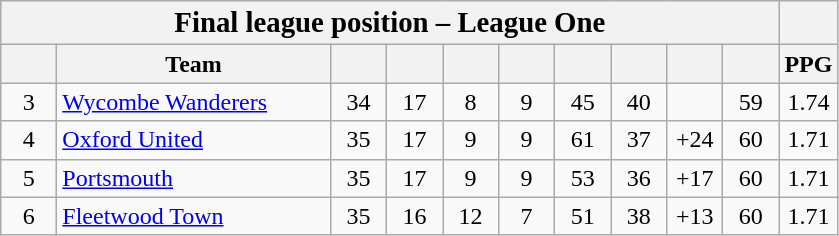<table class="wikitable" style="text-align:center">
<tr>
<th colspan="10"><big>Final league position – League One </big></th>
<th></th>
</tr>
<tr>
<th width="30"></th>
<th width="175">Team</th>
<th width="30"></th>
<th width="30"></th>
<th width="30"></th>
<th width="30"></th>
<th width="30"></th>
<th width="30"></th>
<th width="30"></th>
<th width="30"></th>
<th>PPG</th>
</tr>
<tr>
<td>3</td>
<td align="left"><a href='#'>Wycombe Wanderers</a></td>
<td>34</td>
<td>17</td>
<td>8</td>
<td>9</td>
<td>45</td>
<td>40</td>
<td></td>
<td>59</td>
<td>1.74</td>
</tr>
<tr>
<td>4</td>
<td align="left"><a href='#'>Oxford United</a></td>
<td>35</td>
<td>17</td>
<td>9</td>
<td>9</td>
<td>61</td>
<td>37</td>
<td>+24</td>
<td>60</td>
<td>1.71</td>
</tr>
<tr>
<td>5</td>
<td align="left"><a href='#'>Portsmouth</a></td>
<td>35</td>
<td>17</td>
<td>9</td>
<td>9</td>
<td>53</td>
<td>36</td>
<td>+17</td>
<td>60</td>
<td>1.71</td>
</tr>
<tr>
<td>6</td>
<td align="left"><a href='#'>Fleetwood Town</a></td>
<td>35</td>
<td>16</td>
<td>12</td>
<td>7</td>
<td>51</td>
<td>38</td>
<td>+13</td>
<td>60</td>
<td>1.71</td>
</tr>
</table>
